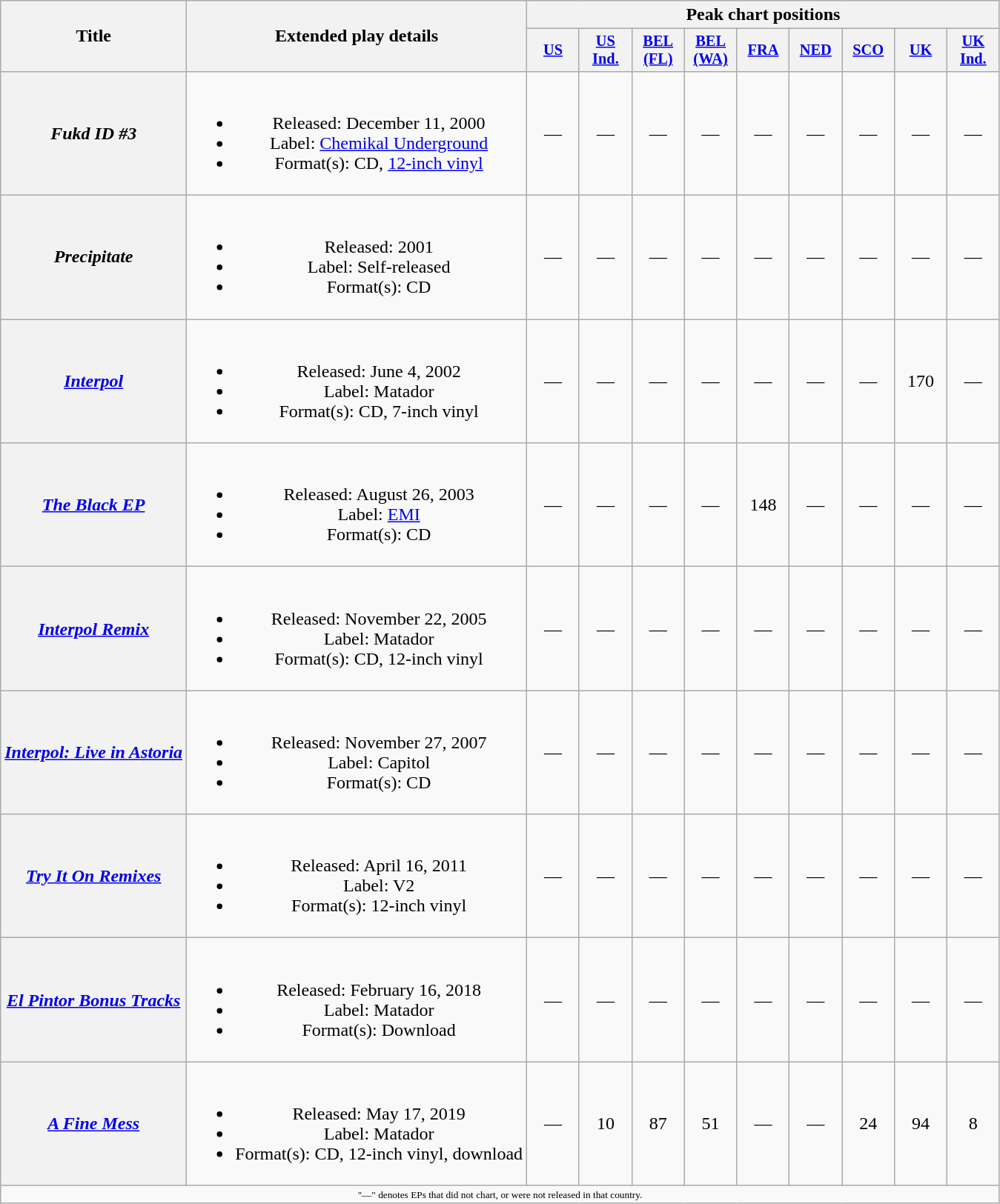<table class="wikitable plainrowheaders" style="text-align:center;">
<tr>
<th scope="col" ! rowspan="2">Title</th>
<th scope="col" ! rowspan="2">Extended play details</th>
<th scope="col" ! colspan="9">Peak chart positions</th>
</tr>
<tr>
<th style="width:3em;font-size:85%;"><a href='#'>US</a><br></th>
<th style="width:3em;font-size:85%;"><a href='#'>US<br>Ind.</a><br></th>
<th style="width:3em;font-size:85%;"><a href='#'>BEL<br>(FL)</a><br></th>
<th style="width:3em;font-size:85%;"><a href='#'>BEL<br>(WA)</a><br></th>
<th style="width:3em;font-size:85%;"><a href='#'>FRA</a><br></th>
<th style="width:3em;font-size:85%;"><a href='#'>NED</a><br></th>
<th style="width:3em;font-size:85%;"><a href='#'>SCO</a><br></th>
<th style="width:3em;font-size:85%;"><a href='#'>UK</a><br></th>
<th style="width:3em;font-size:85%;"><a href='#'>UK<br>Ind.</a><br></th>
</tr>
<tr>
<th scope="row"><em>Fukd ID #3</em></th>
<td><br><ul><li>Released: December 11, 2000</li><li>Label: <a href='#'>Chemikal Underground</a></li><li>Format(s): CD, <a href='#'>12-inch vinyl</a></li></ul></td>
<td>—</td>
<td>—</td>
<td>—</td>
<td>—</td>
<td>—</td>
<td>—</td>
<td>—</td>
<td>—</td>
<td>—</td>
</tr>
<tr>
<th scope="row"><em>Precipitate</em></th>
<td><br><ul><li>Released: 2001</li><li>Label: Self-released</li><li>Format(s): CD</li></ul></td>
<td>—</td>
<td>—</td>
<td>—</td>
<td>—</td>
<td>—</td>
<td>—</td>
<td>—</td>
<td>—</td>
<td>—</td>
</tr>
<tr>
<th scope="row"><em><a href='#'>Interpol</a></em></th>
<td><br><ul><li>Released: June 4, 2002</li><li>Label: Matador</li><li>Format(s): CD, 7-inch vinyl</li></ul></td>
<td>—</td>
<td>—</td>
<td>—</td>
<td>—</td>
<td>—</td>
<td>—</td>
<td>—</td>
<td>170</td>
<td>—</td>
</tr>
<tr>
<th scope="row"><em><a href='#'>The Black EP</a></em></th>
<td><br><ul><li>Released: August 26, 2003</li><li>Label: <a href='#'>EMI</a></li><li>Format(s): CD</li></ul></td>
<td>—</td>
<td>—</td>
<td>—</td>
<td>—</td>
<td>148</td>
<td>—</td>
<td>—</td>
<td>—</td>
<td>—</td>
</tr>
<tr>
<th scope="row"><em><a href='#'>Interpol Remix</a></em></th>
<td><br><ul><li>Released: November 22, 2005</li><li>Label: Matador</li><li>Format(s): CD, 12-inch vinyl</li></ul></td>
<td>—</td>
<td>—</td>
<td>—</td>
<td>—</td>
<td>—</td>
<td>—</td>
<td>—</td>
<td>—</td>
<td>—</td>
</tr>
<tr>
<th scope="row"><em><a href='#'>Interpol: Live in Astoria</a></em></th>
<td><br><ul><li>Released: November 27, 2007</li><li>Label: Capitol</li><li>Format(s): CD</li></ul></td>
<td>—</td>
<td>—</td>
<td>—</td>
<td>—</td>
<td>—</td>
<td>—</td>
<td>—</td>
<td>—</td>
<td>—</td>
</tr>
<tr>
<th scope="row"><em><a href='#'>Try It On Remixes</a></em></th>
<td><br><ul><li>Released: April 16, 2011</li><li>Label: V2</li><li>Format(s): 12-inch vinyl</li></ul></td>
<td>—</td>
<td>—</td>
<td>—</td>
<td>—</td>
<td>—</td>
<td>—</td>
<td>—</td>
<td>—</td>
<td>—</td>
</tr>
<tr>
<th scope="row"><em><a href='#'>El Pintor Bonus Tracks</a></em></th>
<td><br><ul><li>Released: February 16, 2018</li><li>Label: Matador</li><li>Format(s): Download</li></ul></td>
<td>—</td>
<td>—</td>
<td>—</td>
<td>—</td>
<td>—</td>
<td>—</td>
<td>—</td>
<td>—</td>
<td>—</td>
</tr>
<tr>
<th scope="row"><em><a href='#'>A Fine Mess</a></em></th>
<td><br><ul><li>Released: May 17, 2019</li><li>Label: Matador</li><li>Format(s): CD, 12-inch vinyl, download</li></ul></td>
<td>—</td>
<td>10</td>
<td>87</td>
<td>51</td>
<td>—</td>
<td>—</td>
<td>24</td>
<td>94</td>
<td>8</td>
</tr>
<tr>
<td colspan="12" style="font-size:8pt;"><small>"—" denotes EPs that did not chart, or were not released in that country.</small></td>
</tr>
</table>
